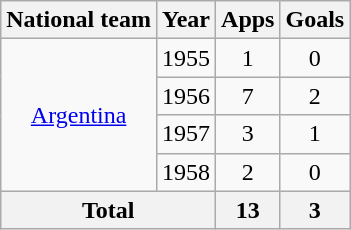<table class="wikitable" style="text-align:center">
<tr>
<th>National team</th>
<th>Year</th>
<th>Apps</th>
<th>Goals</th>
</tr>
<tr>
<td rowspan="4"><a href='#'>Argentina</a></td>
<td>1955</td>
<td>1</td>
<td>0</td>
</tr>
<tr>
<td>1956</td>
<td>7</td>
<td>2</td>
</tr>
<tr>
<td>1957</td>
<td>3</td>
<td>1</td>
</tr>
<tr>
<td>1958</td>
<td>2</td>
<td>0</td>
</tr>
<tr>
<th colspan=2>Total</th>
<th>13</th>
<th>3</th>
</tr>
</table>
